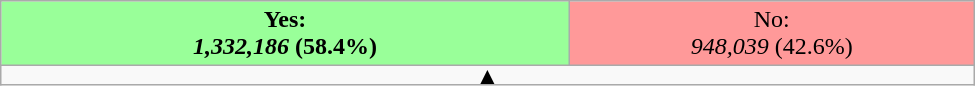<table class="wikitable sortable" style="width:650px; text-align:center;">
<tr>
<td style="width:58.4%; background:#9F9;"><strong>Yes: <br> <em>1,332,186</em> (58.4%)</strong></td>
<td style="width:42.6%; background:#F99;">No: <br> <em>948,039</em> (42.6%)</td>
</tr>
<tr>
<td colspan=4 style="text-align: center; line-height: 32.1%;"><strong>▲</strong></td>
</tr>
</table>
